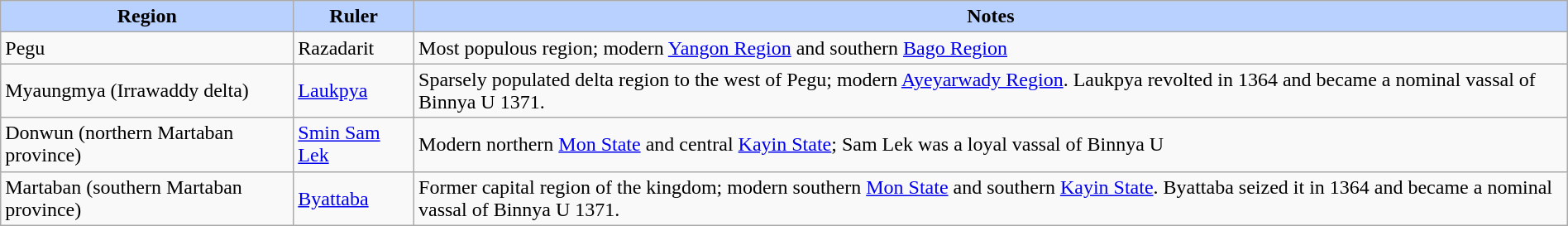<table width=100% class="wikitable">
<tr>
<th style="background-color:#B9D1FF">Region</th>
<th style="background-color:#B9D1FF">Ruler</th>
<th style="background-color:#B9D1FF">Notes</th>
</tr>
<tr>
<td>Pegu</td>
<td>Razadarit</td>
<td>Most populous region; modern <a href='#'>Yangon Region</a> and southern <a href='#'>Bago Region</a></td>
</tr>
<tr>
<td>Myaungmya (Irrawaddy delta)</td>
<td><a href='#'>Laukpya</a></td>
<td>Sparsely populated delta region to the west of Pegu; modern <a href='#'>Ayeyarwady Region</a>. Laukpya revolted in 1364 and became a nominal vassal of Binnya U  1371.</td>
</tr>
<tr>
<td>Donwun (northern Martaban province)</td>
<td><a href='#'>Smin Sam Lek</a></td>
<td>Modern northern <a href='#'>Mon State</a> and central <a href='#'>Kayin State</a>; Sam Lek was a loyal vassal of Binnya U</td>
</tr>
<tr>
<td>Martaban (southern Martaban province)</td>
<td><a href='#'>Byattaba</a></td>
<td>Former capital region of the kingdom; modern southern <a href='#'>Mon State</a> and southern <a href='#'>Kayin State</a>. Byattaba seized it in 1364 and became a nominal vassal of Binnya U  1371.</td>
</tr>
</table>
